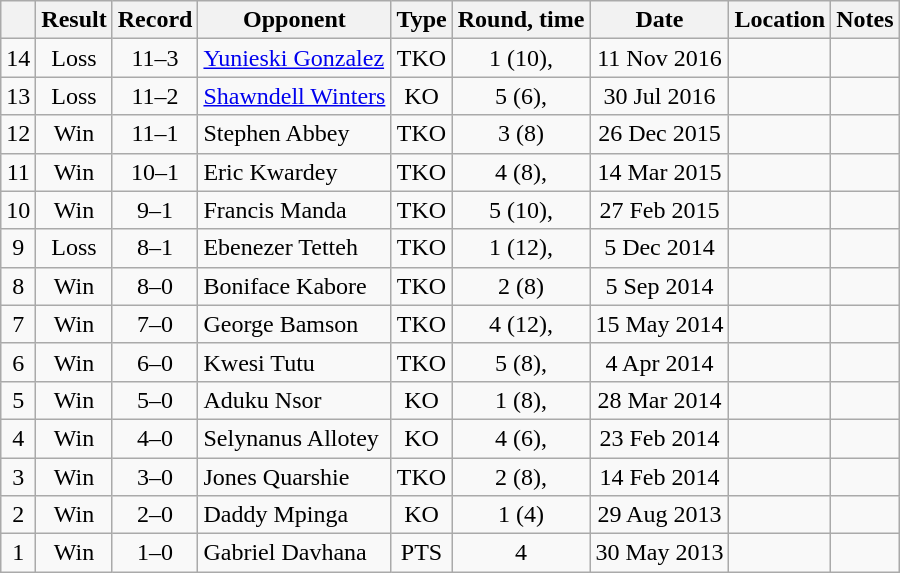<table class="wikitable" style="text-align:center">
<tr>
<th></th>
<th>Result</th>
<th>Record</th>
<th>Opponent</th>
<th>Type</th>
<th>Round, time</th>
<th>Date</th>
<th>Location</th>
<th>Notes</th>
</tr>
<tr>
<td>14</td>
<td>Loss</td>
<td>11–3</td>
<td style="text-align:left;"><a href='#'>Yunieski Gonzalez</a></td>
<td>TKO</td>
<td>1 (10), </td>
<td>11 Nov 2016</td>
<td style="text-align:left;"></td>
<td></td>
</tr>
<tr>
<td>13</td>
<td>Loss</td>
<td>11–2</td>
<td style="text-align:left;"><a href='#'>Shawndell Winters</a></td>
<td>KO</td>
<td>5 (6), </td>
<td>30 Jul 2016</td>
<td style="text-align:left;"></td>
<td></td>
</tr>
<tr>
<td>12</td>
<td>Win</td>
<td>11–1</td>
<td style="text-align:left;">Stephen Abbey</td>
<td>TKO</td>
<td>3 (8)</td>
<td>26 Dec 2015</td>
<td style="text-align:left;"></td>
<td></td>
</tr>
<tr>
<td>11</td>
<td>Win</td>
<td>10–1</td>
<td style="text-align:left;">Eric Kwardey</td>
<td>TKO</td>
<td>4 (8), </td>
<td>14 Mar 2015</td>
<td style="text-align:left;"></td>
<td></td>
</tr>
<tr>
<td>10</td>
<td>Win</td>
<td>9–1</td>
<td style="text-align:left;">Francis Manda</td>
<td>TKO</td>
<td>5 (10), </td>
<td>27 Feb 2015</td>
<td style="text-align:left;"></td>
<td></td>
</tr>
<tr>
<td>9</td>
<td>Loss</td>
<td>8–1</td>
<td style="text-align:left;">Ebenezer Tetteh</td>
<td>TKO</td>
<td>1 (12), </td>
<td>5 Dec 2014</td>
<td style="text-align:left;"></td>
<td></td>
</tr>
<tr>
<td>8</td>
<td>Win</td>
<td>8–0</td>
<td style="text-align:left;">Boniface Kabore</td>
<td>TKO</td>
<td>2 (8)</td>
<td>5 Sep 2014</td>
<td style="text-align:left;"></td>
<td></td>
</tr>
<tr>
<td>7</td>
<td>Win</td>
<td>7–0</td>
<td style="text-align:left;">George Bamson</td>
<td>TKO</td>
<td>4 (12), </td>
<td>15 May 2014</td>
<td style="text-align:left;"></td>
<td style="text-align:left;"></td>
</tr>
<tr>
<td>6</td>
<td>Win</td>
<td>6–0</td>
<td style="text-align:left;">Kwesi Tutu</td>
<td>TKO</td>
<td>5 (8), </td>
<td>4 Apr 2014</td>
<td style="text-align:left;"></td>
<td></td>
</tr>
<tr>
<td>5</td>
<td>Win</td>
<td>5–0</td>
<td style="text-align:left;">Aduku Nsor</td>
<td>KO</td>
<td>1 (8), </td>
<td>28 Mar 2014</td>
<td style="text-align:left;"></td>
<td></td>
</tr>
<tr>
<td>4</td>
<td>Win</td>
<td>4–0</td>
<td style="text-align:left;">Selynanus Allotey</td>
<td>KO</td>
<td>4 (6), </td>
<td>23 Feb 2014</td>
<td style="text-align:left;"></td>
<td></td>
</tr>
<tr>
<td>3</td>
<td>Win</td>
<td>3–0</td>
<td style="text-align:left;">Jones Quarshie</td>
<td>TKO</td>
<td>2 (8), </td>
<td>14 Feb 2014</td>
<td style="text-align:left;"></td>
<td></td>
</tr>
<tr>
<td>2</td>
<td>Win</td>
<td>2–0</td>
<td style="text-align:left;">Daddy Mpinga</td>
<td>KO</td>
<td>1 (4)</td>
<td>29 Aug 2013</td>
<td style="text-align:left;"></td>
<td></td>
</tr>
<tr>
<td>1</td>
<td>Win</td>
<td>1–0</td>
<td style="text-align:left;">Gabriel Davhana</td>
<td>PTS</td>
<td>4</td>
<td>30 May 2013</td>
<td style="text-align:left;"></td>
<td></td>
</tr>
</table>
